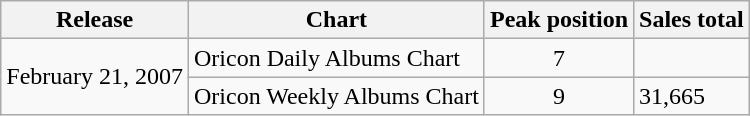<table class="wikitable">
<tr>
<th>Release</th>
<th>Chart</th>
<th>Peak position</th>
<th>Sales total</th>
</tr>
<tr>
<td rowspan="2">February 21, 2007</td>
<td>Oricon Daily Albums Chart</td>
<td align="center">7</td>
<td></td>
</tr>
<tr>
<td>Oricon Weekly Albums Chart</td>
<td align="center">9</td>
<td>31,665</td>
</tr>
</table>
